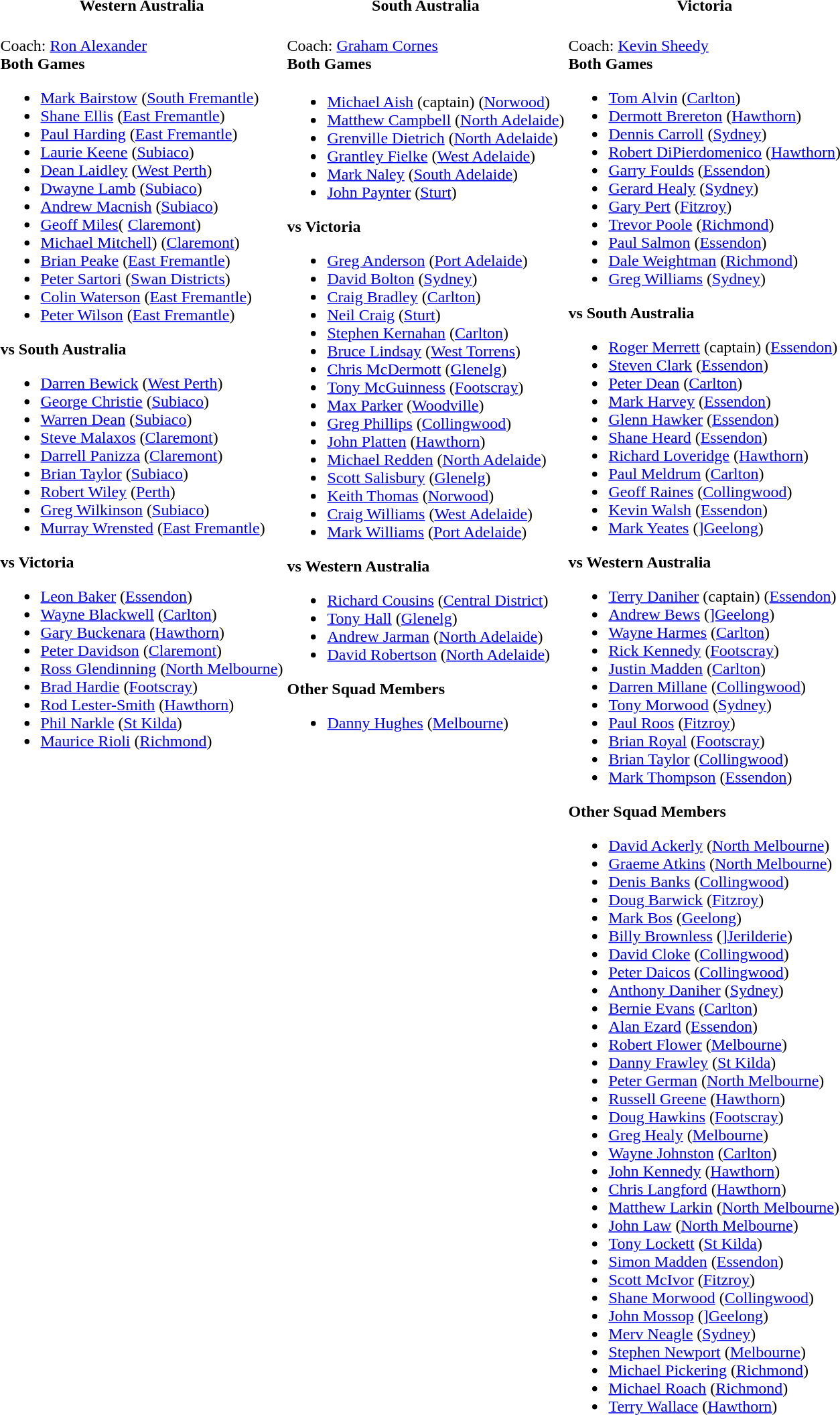<table>
<tr>
<th><span>Western Australia </span></th>
<th><span>South Australia </span></th>
<th><span>Victoria </span> </th>
</tr>
<tr valign="top">
<td><br>Coach: <a href='#'>Ron Alexander</a><br>
<strong>Both Games</strong><ul><li><a href='#'>Mark Bairstow</a> (<a href='#'>South Fremantle</a>)</li><li><a href='#'>Shane Ellis</a> (<a href='#'>East Fremantle</a>)</li><li><a href='#'>Paul Harding</a> (<a href='#'>East Fremantle</a>)</li><li><a href='#'>Laurie Keene</a> (<a href='#'>Subiaco</a>)</li><li><a href='#'>Dean Laidley</a> (<a href='#'>West Perth</a>)</li><li><a href='#'>Dwayne Lamb</a> (<a href='#'>Subiaco</a>)</li><li><a href='#'>Andrew Macnish</a> (<a href='#'>Subiaco</a>)</li><li><a href='#'>Geoff Miles</a>( <a href='#'>Claremont</a>)</li><li><a href='#'>Michael Mitchell</a>) (<a href='#'>Claremont</a>)</li><li><a href='#'>Brian Peake</a> (<a href='#'>East Fremantle</a>)</li><li><a href='#'>Peter Sartori</a> (<a href='#'>Swan Districts</a>)</li><li><a href='#'>Colin Waterson</a> (<a href='#'>East Fremantle</a>)</li><li><a href='#'>Peter Wilson</a> (<a href='#'>East Fremantle</a>)</li></ul><strong>vs South Australia</strong><ul><li><a href='#'>Darren Bewick</a> (<a href='#'>West Perth</a>)</li><li><a href='#'>George Christie</a> (<a href='#'>Subiaco</a>)</li><li><a href='#'>Warren Dean</a> (<a href='#'>Subiaco</a>)</li><li><a href='#'>Steve Malaxos</a> (<a href='#'>Claremont</a>)</li><li><a href='#'>Darrell Panizza</a> (<a href='#'>Claremont</a>)</li><li><a href='#'>Brian Taylor</a> (<a href='#'>Subiaco</a>)</li><li><a href='#'>Robert Wiley</a> (<a href='#'>Perth</a>)</li><li><a href='#'>Greg Wilkinson</a> (<a href='#'>Subiaco</a>)</li><li><a href='#'>Murray Wrensted</a> (<a href='#'>East Fremantle</a>)</li></ul><strong>vs Victoria</strong><ul><li><a href='#'>Leon Baker</a> (<a href='#'>Essendon</a>)</li><li><a href='#'>Wayne Blackwell</a> (<a href='#'>Carlton</a>)</li><li><a href='#'>Gary Buckenara</a> (<a href='#'>Hawthorn</a>)</li><li><a href='#'>Peter Davidson</a> (<a href='#'>Claremont</a>)</li><li><a href='#'>Ross Glendinning</a> (<a href='#'>North Melbourne</a>)</li><li><a href='#'>Brad Hardie</a> (<a href='#'>Footscray</a>)</li><li><a href='#'>Rod Lester-Smith</a> (<a href='#'>Hawthorn</a>)</li><li><a href='#'>Phil Narkle</a> (<a href='#'>St Kilda</a>)</li><li><a href='#'>Maurice Rioli</a> (<a href='#'>Richmond</a>)</li></ul></td>
<td><br>Coach: <a href='#'>Graham Cornes</a><br>
<sub></sub>
<strong>Both Games</strong><ul><li><a href='#'>Michael Aish</a> (captain) (<a href='#'>Norwood</a>)</li><li><a href='#'>Matthew Campbell</a> (<a href='#'>North Adelaide</a>)</li><li><a href='#'>Grenville Dietrich</a> (<a href='#'>North Adelaide</a>)</li><li><a href='#'>Grantley Fielke</a> (<a href='#'>West Adelaide</a>)</li><li><a href='#'>Mark Naley</a> (<a href='#'>South Adelaide</a>)</li><li><a href='#'>John Paynter</a> (<a href='#'>Sturt</a>)</li></ul><strong>vs Victoria</strong><ul><li><a href='#'>Greg Anderson</a> (<a href='#'>Port Adelaide</a>)</li><li><a href='#'>David Bolton</a> (<a href='#'>Sydney</a>)</li><li><a href='#'>Craig Bradley</a> (<a href='#'>Carlton</a>)</li><li><a href='#'>Neil Craig</a> (<a href='#'>Sturt</a>)</li><li><a href='#'>Stephen Kernahan</a> (<a href='#'>Carlton</a>)</li><li><a href='#'>Bruce Lindsay</a> (<a href='#'>West Torrens</a>)</li><li><a href='#'>Chris McDermott</a> (<a href='#'>Glenelg</a>)</li><li><a href='#'>Tony McGuinness</a> (<a href='#'>Footscray</a>)</li><li><a href='#'>Max Parker</a> (<a href='#'>Woodville</a>)</li><li><a href='#'>Greg Phillips</a> (<a href='#'>Collingwood</a>)</li><li><a href='#'>John Platten</a> (<a href='#'>Hawthorn</a>)</li><li><a href='#'>Michael Redden</a> (<a href='#'>North Adelaide</a>)</li><li><a href='#'>Scott Salisbury</a> (<a href='#'>Glenelg</a>)</li><li><a href='#'>Keith Thomas</a> (<a href='#'>Norwood</a>)</li><li><a href='#'>Craig Williams</a> (<a href='#'>West Adelaide</a>)</li><li><a href='#'>Mark Williams</a> (<a href='#'>Port Adelaide</a>)</li></ul><strong>vs Western Australia</strong><ul><li><a href='#'>Richard Cousins</a> (<a href='#'>Central District</a>)</li><li><a href='#'>Tony Hall</a> (<a href='#'>Glenelg</a>)</li><li><a href='#'>Andrew Jarman</a> (<a href='#'>North Adelaide</a>)</li><li><a href='#'>David Robertson</a> (<a href='#'>North Adelaide</a>)</li></ul><strong>Other Squad Members</strong><ul><li><a href='#'>Danny Hughes</a> (<a href='#'>Melbourne</a>)</li></ul></td>
<td><br>Coach: <a href='#'>Kevin Sheedy</a><br>
<strong>Both Games</strong><ul><li><a href='#'>Tom Alvin</a> (<a href='#'>Carlton</a>)</li><li><a href='#'>Dermott Brereton</a> (<a href='#'>Hawthorn</a>)</li><li><a href='#'>Dennis Carroll</a> (<a href='#'>Sydney</a>)</li><li><a href='#'>Robert DiPierdomenico</a> (<a href='#'>Hawthorn</a>)</li><li><a href='#'>Garry Foulds</a> (<a href='#'>Essendon</a>)</li><li><a href='#'>Gerard Healy</a> (<a href='#'>Sydney</a>)</li><li><a href='#'>Gary Pert</a> (<a href='#'>Fitzroy</a>)</li><li><a href='#'>Trevor Poole</a> (<a href='#'>Richmond</a>)</li><li><a href='#'>Paul Salmon</a> (<a href='#'>Essendon</a>)</li><li><a href='#'>Dale Weightman</a> (<a href='#'>Richmond</a>)</li><li><a href='#'>Greg Williams</a> (<a href='#'>Sydney</a>)</li></ul><strong>vs South Australia</strong><ul><li><a href='#'>Roger Merrett</a> (captain) (<a href='#'>Essendon</a>)</li><li><a href='#'>Steven Clark</a> (<a href='#'>Essendon</a>)</li><li><a href='#'>Peter Dean</a> (<a href='#'>Carlton</a>)</li><li><a href='#'>Mark Harvey</a> (<a href='#'>Essendon</a>)</li><li><a href='#'>Glenn Hawker</a> (<a href='#'>Essendon</a>)</li><li><a href='#'>Shane Heard</a> (<a href='#'>Essendon</a>)</li><li><a href='#'>Richard Loveridge</a> (<a href='#'>Hawthorn</a>)</li><li><a href='#'>Paul Meldrum</a> (<a href='#'>Carlton</a>)</li><li><a href='#'>Geoff Raines</a> (<a href='#'>Collingwood</a>)</li><li><a href='#'>Kevin Walsh</a> (<a href='#'>Essendon</a>)</li><li><a href='#'>Mark Yeates</a> (<a href='#'>]Geelong</a>)</li></ul><strong>vs Western Australia</strong><ul><li><a href='#'>Terry Daniher</a> (captain) (<a href='#'>Essendon</a>)</li><li><a href='#'>Andrew Bews</a> (<a href='#'>]Geelong</a>)</li><li><a href='#'>Wayne Harmes</a> (<a href='#'>Carlton</a>)</li><li><a href='#'>Rick Kennedy</a> (<a href='#'>Footscray</a>)</li><li><a href='#'>Justin Madden</a> (<a href='#'>Carlton</a>)</li><li><a href='#'>Darren Millane</a> (<a href='#'>Collingwood</a>)</li><li><a href='#'>Tony Morwood</a> (<a href='#'>Sydney</a>)</li><li><a href='#'>Paul Roos</a> (<a href='#'>Fitzroy</a>)</li><li><a href='#'>Brian Royal</a> (<a href='#'>Footscray</a>)</li><li><a href='#'>Brian Taylor</a> (<a href='#'>Collingwood</a>)</li><li><a href='#'>Mark Thompson</a> (<a href='#'>Essendon</a>)</li></ul><strong>Other Squad Members</strong><ul><li><a href='#'>David Ackerly</a> (<a href='#'>North Melbourne</a>)</li><li><a href='#'>Graeme Atkins</a> (<a href='#'>North Melbourne</a>)</li><li><a href='#'>Denis Banks</a> (<a href='#'>Collingwood</a>)</li><li><a href='#'>Doug Barwick</a> (<a href='#'>Fitzroy</a>)</li><li><a href='#'>Mark Bos</a> (<a href='#'>Geelong</a>)</li><li><a href='#'>Billy Brownless</a> (<a href='#'>]Jerilderie</a>)</li><li><a href='#'>David Cloke</a> (<a href='#'>Collingwood</a>)</li><li><a href='#'>Peter Daicos</a> (<a href='#'>Collingwood</a>)</li><li><a href='#'>Anthony Daniher</a> (<a href='#'>Sydney</a>)</li><li><a href='#'>Bernie Evans</a> (<a href='#'>Carlton</a>)</li><li><a href='#'>Alan Ezard</a> (<a href='#'>Essendon</a>)</li><li><a href='#'>Robert Flower</a> (<a href='#'>Melbourne</a>)</li><li><a href='#'>Danny Frawley</a> (<a href='#'>St Kilda</a>)</li><li><a href='#'>Peter German</a> (<a href='#'>North Melbourne</a>)</li><li><a href='#'>Russell Greene</a> (<a href='#'>Hawthorn</a>)</li><li><a href='#'>Doug Hawkins</a> (<a href='#'>Footscray</a>)</li><li><a href='#'>Greg Healy</a> (<a href='#'>Melbourne</a>)</li><li><a href='#'>Wayne Johnston</a> (<a href='#'>Carlton</a>)</li><li><a href='#'>John Kennedy</a> (<a href='#'>Hawthorn</a>)</li><li><a href='#'>Chris Langford</a> (<a href='#'>Hawthorn</a>)</li><li><a href='#'>Matthew Larkin</a> (<a href='#'>North Melbourne</a>)</li><li><a href='#'>John Law</a> (<a href='#'>North Melbourne</a>)</li><li><a href='#'>Tony Lockett</a> (<a href='#'>St Kilda</a>)</li><li><a href='#'>Simon Madden</a> (<a href='#'>Essendon</a>)</li><li><a href='#'>Scott McIvor</a> (<a href='#'>Fitzroy</a>)</li><li><a href='#'>Shane Morwood</a> (<a href='#'>Collingwood</a>)</li><li><a href='#'>John Mossop</a> (<a href='#'>]Geelong</a>)</li><li><a href='#'>Merv Neagle</a> (<a href='#'>Sydney</a>)</li><li><a href='#'>Stephen Newport</a> (<a href='#'>Melbourne</a>)</li><li><a href='#'>Michael Pickering</a> (<a href='#'>Richmond</a>)</li><li><a href='#'>Michael Roach</a> (<a href='#'>Richmond</a>)</li><li><a href='#'>Terry Wallace</a> (<a href='#'>Hawthorn</a>)</li></ul></td>
</tr>
</table>
